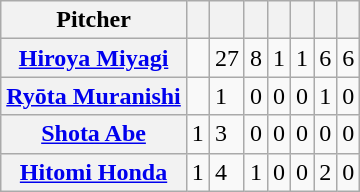<table class="wikitable plainrowheaders">
<tr>
<th scope="col">Pitcher</th>
<th scope="col"></th>
<th scope="col"></th>
<th scope="col"></th>
<th scope="col"></th>
<th scope="col"></th>
<th scope="col"></th>
<th scope="col"></th>
</tr>
<tr>
<th scope="row"><a href='#'>Hiroya Miyagi</a></th>
<td></td>
<td>27</td>
<td>8</td>
<td>1</td>
<td>1</td>
<td>6</td>
<td>6</td>
</tr>
<tr>
<th scope="row"><a href='#'>Ryōta Muranishi</a></th>
<td></td>
<td>1</td>
<td>0</td>
<td>0</td>
<td>0</td>
<td>1</td>
<td>0</td>
</tr>
<tr>
<th scope="row"><a href='#'>Shota Abe</a></th>
<td>1</td>
<td>3</td>
<td>0</td>
<td>0</td>
<td>0</td>
<td>0</td>
<td>0</td>
</tr>
<tr>
<th scope="row"><a href='#'>Hitomi Honda</a></th>
<td>1</td>
<td>4</td>
<td>1</td>
<td>0</td>
<td>0</td>
<td>2</td>
<td>0</td>
</tr>
</table>
